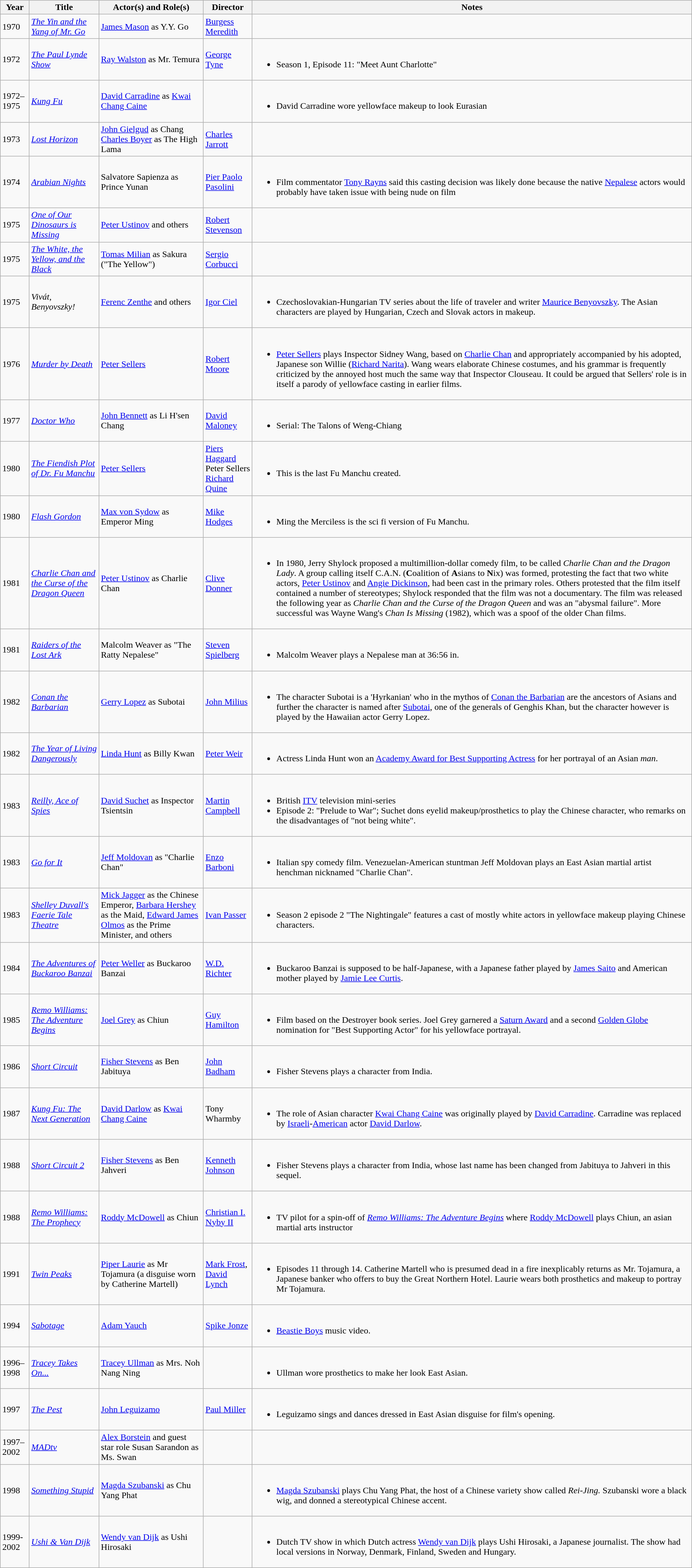<table class="wikitable sortable">
<tr>
<th>Year</th>
<th>Title</th>
<th>Actor(s) and Role(s)</th>
<th>Director</th>
<th>Notes</th>
</tr>
<tr>
<td>1970</td>
<td><em><a href='#'>The Yin and the Yang of Mr. Go</a></em></td>
<td><a href='#'>James Mason</a> as Y.Y. Go</td>
<td><a href='#'>Burgess Meredith</a></td>
<td></td>
</tr>
<tr>
<td>1972</td>
<td><em><a href='#'>The Paul Lynde Show</a></em></td>
<td><a href='#'>Ray Walston</a> as Mr. Temura</td>
<td><a href='#'>George Tyne</a></td>
<td><br><ul><li>Season 1, Episode 11: "Meet Aunt Charlotte"</li></ul></td>
</tr>
<tr>
<td>1972–1975</td>
<td><em><a href='#'>Kung Fu</a></em></td>
<td><a href='#'>David Carradine</a> as <a href='#'>Kwai Chang Caine</a></td>
<td></td>
<td><br><ul><li>David Carradine wore yellowface makeup to look Eurasian</li></ul></td>
</tr>
<tr>
<td>1973</td>
<td><em><a href='#'>Lost Horizon</a></em></td>
<td><a href='#'>John Gielgud</a> as Chang<br><a href='#'>Charles Boyer</a> as The High Lama</td>
<td><a href='#'>Charles Jarrott</a></td>
<td></td>
</tr>
<tr>
<td>1974</td>
<td><em><a href='#'>Arabian Nights</a></em></td>
<td>Salvatore Sapienza as Prince Yunan</td>
<td><a href='#'>Pier Paolo Pasolini</a></td>
<td><br><ul><li>Film commentator <a href='#'>Tony Rayns</a> said this casting decision was likely done because the native <a href='#'>Nepalese</a> actors would probably have taken issue with being nude on film</li></ul></td>
</tr>
<tr>
<td>1975</td>
<td><em><a href='#'>One of Our Dinosaurs is Missing</a></em></td>
<td><a href='#'>Peter Ustinov</a> and others</td>
<td><a href='#'>Robert Stevenson</a></td>
<td></td>
</tr>
<tr>
<td>1975</td>
<td><em><a href='#'>The White, the Yellow, and the Black</a></em></td>
<td><a href='#'>Tomas Milian</a> as Sakura ("The Yellow")</td>
<td><a href='#'>Sergio Corbucci</a></td>
<td></td>
</tr>
<tr>
<td>1975</td>
<td><em>Vivát, Benyovszky!</em></td>
<td><a href='#'>Ferenc Zenthe</a> and others</td>
<td><a href='#'>Igor Ciel</a></td>
<td><br><ul><li>Czechoslovakian-Hungarian TV series about the life of traveler and writer <a href='#'>Maurice Benyovszky</a>. The Asian characters are played by Hungarian, Czech and Slovak actors in makeup.</li></ul></td>
</tr>
<tr>
<td>1976</td>
<td><em><a href='#'>Murder by Death</a></em></td>
<td><a href='#'>Peter Sellers</a></td>
<td><a href='#'>Robert Moore</a></td>
<td><br><ul><li><a href='#'>Peter Sellers</a> plays Inspector Sidney Wang, based on <a href='#'>Charlie Chan</a> and appropriately accompanied by his adopted, Japanese son Willie (<a href='#'>Richard Narita</a>). Wang wears elaborate Chinese costumes, and his grammar is frequently criticized by the annoyed host much the same way that Inspector Clouseau. It could be argued that Sellers' role is in itself a parody of yellowface casting in earlier films.</li></ul></td>
</tr>
<tr>
<td>1977</td>
<td><em><a href='#'>Doctor Who</a></em></td>
<td><a href='#'>John Bennett</a> as Li H'sen Chang</td>
<td><a href='#'>David Maloney</a></td>
<td><br><ul><li>Serial: The Talons of Weng-Chiang</li></ul></td>
</tr>
<tr>
<td>1980</td>
<td><em><a href='#'>The Fiendish Plot of Dr. Fu Manchu</a></em></td>
<td><a href='#'>Peter Sellers</a></td>
<td><a href='#'>Piers Haggard</a><br>Peter Sellers<br><a href='#'>Richard Quine</a></td>
<td><br><ul><li>This is the last Fu Manchu created.</li></ul></td>
</tr>
<tr>
<td>1980</td>
<td><em><a href='#'>Flash Gordon</a></em></td>
<td><a href='#'>Max von Sydow</a> as Emperor Ming</td>
<td><a href='#'>Mike Hodges</a></td>
<td><br><ul><li>Ming the Merciless is the sci fi version of Fu Manchu.</li></ul></td>
</tr>
<tr>
<td>1981</td>
<td><em><a href='#'>Charlie Chan and the Curse of the Dragon Queen</a></em></td>
<td><a href='#'>Peter Ustinov</a> as Charlie Chan</td>
<td><a href='#'>Clive Donner</a></td>
<td><br><ul><li>In 1980, Jerry Shylock proposed a multimillion-dollar comedy film, to be called <em>Charlie Chan and the Dragon Lady</em>. A group calling itself C.A.N. (<strong>C</strong>oalition of <strong>A</strong>sians to <strong>N</strong>ix) was formed, protesting the fact that two white actors, <a href='#'>Peter Ustinov</a> and <a href='#'>Angie Dickinson</a>, had been cast in the primary roles. Others protested that the film itself contained a number of stereotypes; Shylock responded that the film was not a documentary. The film was released the following year as <em>Charlie Chan and the Curse of the Dragon Queen</em> and was an "abysmal failure". More successful was Wayne Wang's <em>Chan Is Missing</em> (1982), which was a spoof of the older Chan films.</li></ul></td>
</tr>
<tr>
<td>1981</td>
<td><em><a href='#'>Raiders of the Lost Ark</a></em></td>
<td>Malcolm Weaver as "The Ratty Nepalese"</td>
<td><a href='#'>Steven Spielberg</a></td>
<td><br><ul><li>Malcolm Weaver plays a Nepalese man at 36:56 in.</li></ul></td>
</tr>
<tr>
<td>1982</td>
<td><em><a href='#'>Conan the Barbarian</a></em></td>
<td><a href='#'>Gerry Lopez</a> as Subotai</td>
<td><a href='#'>John Milius</a></td>
<td><br><ul><li>The character Subotai is a 'Hyrkanian' who in the mythos of <a href='#'>Conan the Barbarian</a> are the ancestors of Asians and further the character is named after <a href='#'>Subotai</a>, one of the generals of Genghis Khan, but the character however is played by the Hawaiian actor Gerry Lopez.</li></ul></td>
</tr>
<tr>
<td>1982</td>
<td><em><a href='#'>The Year of Living Dangerously</a></em></td>
<td><a href='#'>Linda Hunt</a> as Billy Kwan</td>
<td><a href='#'>Peter Weir</a></td>
<td><br><ul><li>Actress Linda Hunt won an <a href='#'>Academy Award for Best Supporting Actress</a> for her portrayal of an Asian <em>man</em>.</li></ul></td>
</tr>
<tr>
<td>1983</td>
<td><em><a href='#'>Reilly, Ace of Spies</a></em></td>
<td><a href='#'>David Suchet</a> as Inspector Tsientsin</td>
<td><a href='#'>Martin Campbell</a></td>
<td><br><ul><li>British <a href='#'>ITV</a> television mini-series</li><li>Episode 2: "Prelude to War"; Suchet dons eyelid makeup/prosthetics to play the Chinese character, who remarks on the disadvantages of "not being white".</li></ul></td>
</tr>
<tr>
<td>1983</td>
<td><em><a href='#'>Go for It</a></em></td>
<td><a href='#'>Jeff Moldovan</a> as "Charlie Chan"</td>
<td><a href='#'>Enzo Barboni</a></td>
<td><br><ul><li>Italian spy comedy film. Venezuelan-American stuntman Jeff Moldovan plays an East Asian martial artist henchman nicknamed "Charlie Chan".</li></ul></td>
</tr>
<tr>
<td>1983</td>
<td><em><a href='#'>Shelley Duvall's Faerie Tale Theatre</a></em></td>
<td><a href='#'>Mick Jagger</a> as the Chinese Emperor, <a href='#'>Barbara Hershey</a> as the Maid, <a href='#'>Edward James Olmos</a> as the Prime Minister, and others</td>
<td><a href='#'>Ivan Passer</a></td>
<td><br><ul><li>Season 2 episode 2 "The Nightingale" features a cast of mostly white actors in yellowface makeup playing Chinese characters.</li></ul></td>
</tr>
<tr>
<td>1984</td>
<td><em><a href='#'>The Adventures of Buckaroo Banzai</a></em></td>
<td><a href='#'>Peter Weller</a> as Buckaroo Banzai</td>
<td><a href='#'>W.D. Richter</a></td>
<td><br><ul><li>Buckaroo Banzai is supposed to be half-Japanese, with a Japanese father played by <a href='#'>James Saito</a> and American mother played by <a href='#'>Jamie Lee Curtis</a>.</li></ul></td>
</tr>
<tr>
<td>1985</td>
<td><em><a href='#'>Remo Williams: The Adventure Begins</a></em></td>
<td><a href='#'>Joel Grey</a> as Chiun</td>
<td><a href='#'>Guy Hamilton</a></td>
<td><br><ul><li>Film based on the Destroyer book series. Joel Grey garnered a <a href='#'>Saturn Award</a> and a second <a href='#'>Golden Globe</a> nomination for "Best Supporting Actor" for his yellowface portrayal.</li></ul></td>
</tr>
<tr>
<td>1986</td>
<td><em><a href='#'>Short Circuit</a></em></td>
<td><a href='#'>Fisher Stevens</a> as Ben Jabituya</td>
<td><a href='#'>John Badham</a></td>
<td><br><ul><li>Fisher Stevens plays a character from India.</li></ul></td>
</tr>
<tr>
<td>1987</td>
<td><em><a href='#'>Kung Fu: The Next Generation</a></em></td>
<td><a href='#'>David Darlow</a> as <a href='#'>Kwai Chang Caine</a></td>
<td>Tony Wharmby</td>
<td><br><ul><li>The role of Asian character <a href='#'>Kwai Chang Caine</a> was originally played by <a href='#'>David Carradine</a>. Carradine was replaced by <a href='#'>Israeli</a>-<a href='#'>American</a> actor <a href='#'>David Darlow</a>.</li></ul></td>
</tr>
<tr>
<td>1988</td>
<td><em><a href='#'>Short Circuit 2</a></em></td>
<td><a href='#'>Fisher Stevens</a> as Ben Jahveri</td>
<td><a href='#'>Kenneth Johnson</a></td>
<td><br><ul><li>Fisher Stevens plays a character from India, whose last name has been changed from Jabituya to Jahveri in this sequel.</li></ul></td>
</tr>
<tr>
<td>1988</td>
<td><em><a href='#'>Remo Williams: The Prophecy</a></em></td>
<td><a href='#'>Roddy McDowell</a> as Chiun</td>
<td><a href='#'>Christian I. Nyby II</a></td>
<td><br><ul><li>TV pilot for a spin-off of <em><a href='#'>Remo Williams: The Adventure Begins</a></em> where <a href='#'>Roddy McDowell</a> plays Chiun, an asian martial arts instructor</li></ul></td>
</tr>
<tr>
<td>1991</td>
<td><em><a href='#'>Twin Peaks</a></em></td>
<td><a href='#'>Piper Laurie</a> as Mr Tojamura (a disguise worn by Catherine Martell)</td>
<td><a href='#'>Mark Frost</a>, <a href='#'>David Lynch</a></td>
<td><br><ul><li>Episodes 11 through 14. Catherine Martell who is presumed dead in a fire inexplicably returns as Mr. Tojamura, a Japanese banker who offers to buy the Great Northern Hotel. Laurie wears both prosthetics and makeup to portray Mr Tojamura.</li></ul></td>
</tr>
<tr>
<td>1994</td>
<td><em><a href='#'>Sabotage</a> </em></td>
<td><a href='#'>Adam Yauch</a></td>
<td><a href='#'>Spike Jonze</a></td>
<td><br><ul><li><a href='#'>Beastie Boys</a> music video.</li></ul></td>
</tr>
<tr>
<td>1996–1998</td>
<td><em><a href='#'>Tracey Takes On...</a> </em></td>
<td><a href='#'>Tracey Ullman</a> as Mrs. Noh Nang Ning</td>
<td></td>
<td><br><ul><li>Ullman wore prosthetics to make her look East Asian.</li></ul></td>
</tr>
<tr>
<td>1997</td>
<td><em><a href='#'>The Pest</a></em></td>
<td><a href='#'>John Leguizamo</a></td>
<td><a href='#'>Paul Miller</a></td>
<td><br><ul><li>Leguizamo sings and dances dressed in East Asian disguise for film's opening.</li></ul></td>
</tr>
<tr>
<td>1997–2002</td>
<td><em><a href='#'>MADtv</a></em></td>
<td><a href='#'>Alex Borstein</a> and guest star role Susan Sarandon as Ms. Swan</td>
<td></td>
<td></td>
</tr>
<tr>
<td>1998</td>
<td><em><a href='#'>Something Stupid</a></em></td>
<td><a href='#'>Magda Szubanski</a> as Chu Yang Phat</td>
<td></td>
<td><br><ul><li><a href='#'>Magda Szubanski</a> plays Chu Yang Phat, the host of a Chinese variety show called <em>Rei-Jing.</em> Szubanski wore a black wig, and donned a stereotypical Chinese accent.</li></ul></td>
</tr>
<tr>
<td>1999-2002</td>
<td><em><a href='#'>Ushi & Van Dijk</a></em></td>
<td><a href='#'>Wendy van Dijk</a> as Ushi Hirosaki</td>
<td></td>
<td><br><ul><li>Dutch TV show in which Dutch actress <a href='#'>Wendy van Dijk</a> plays Ushi Hirosaki, a Japanese journalist. The show had local versions in Norway, Denmark, Finland, Sweden and Hungary.</li></ul></td>
</tr>
</table>
